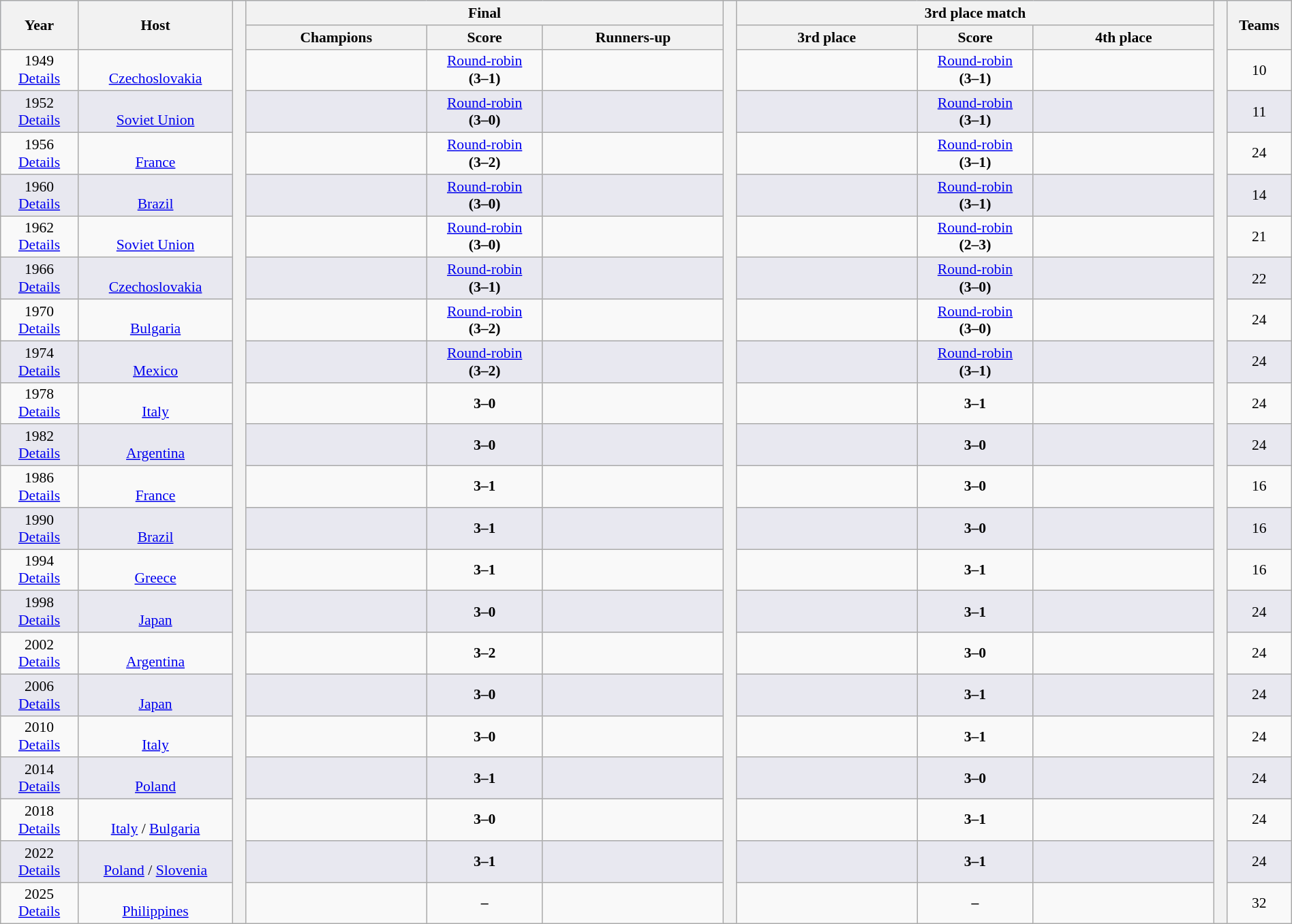<table class="wikitable" style="font-size:90%; width:100%; text-align:center;">
<tr bgcolor=#c1d8ff>
<th rowspan=2 width=6%>Year</th>
<th rowspan=2 width=12%>Host</th>
<th width=1% rowspan=23 bgcolor=#ffffff></th>
<th colspan=3>Final</th>
<th width=1% rowspan=23 bgcolor=#ffffff></th>
<th colspan=3>3rd place match</th>
<th width=1% rowspan=23 bgcolor=#ffffff></th>
<th rowspan=2 width=5%>Teams</th>
</tr>
<tr bgcolor=#efefef>
<th width=14%>Champions</th>
<th width=9%>Score</th>
<th width=14%>Runners-up</th>
<th width=14%>3rd place</th>
<th width=9%>Score</th>
<th width=14%>4th place</th>
</tr>
<tr>
<td>1949<br><a href='#'>Details</a></td>
<td><br><a href='#'>Czechoslovakia</a></td>
<td><strong></strong></td>
<td><a href='#'>Round-robin</a><br><strong>(3–1)</strong></td>
<td></td>
<td></td>
<td><a href='#'>Round-robin</a><br><strong>(3–1)</strong></td>
<td></td>
<td>10</td>
</tr>
<tr bgcolor=#e8e8f0>
<td>1952<br><a href='#'>Details</a></td>
<td><br><a href='#'>Soviet Union</a></td>
<td><strong></strong></td>
<td><a href='#'>Round-robin</a><br><strong>(3–0)</strong></td>
<td></td>
<td></td>
<td><a href='#'>Round-robin</a><br><strong>(3–1)</strong></td>
<td></td>
<td>11</td>
</tr>
<tr>
<td>1956<br><a href='#'>Details</a></td>
<td><br><a href='#'>France</a></td>
<td><strong></strong></td>
<td><a href='#'>Round-robin</a><br><strong>(3–2)</strong></td>
<td></td>
<td></td>
<td><a href='#'>Round-robin</a><br><strong>(3–1)</strong></td>
<td></td>
<td>24</td>
</tr>
<tr bgcolor=#e8e8f0>
<td>1960<br><a href='#'>Details</a></td>
<td><br><a href='#'>Brazil</a></td>
<td><strong></strong></td>
<td><a href='#'>Round-robin</a><br><strong>(3–0)</strong></td>
<td></td>
<td></td>
<td><a href='#'>Round-robin</a><br><strong>(3–1)</strong></td>
<td></td>
<td>14</td>
</tr>
<tr>
<td>1962<br><a href='#'>Details</a></td>
<td><br><a href='#'>Soviet Union</a></td>
<td><strong></strong></td>
<td><a href='#'>Round-robin</a><br><strong>(3–0)</strong></td>
<td></td>
<td></td>
<td><a href='#'>Round-robin</a><br><strong>(2–3)</strong></td>
<td></td>
<td>21</td>
</tr>
<tr bgcolor=#e8e8f0>
<td>1966<br><a href='#'>Details</a></td>
<td><br><a href='#'>Czechoslovakia</a></td>
<td><strong></strong></td>
<td><a href='#'>Round-robin</a><br><strong>(3–1)</strong></td>
<td></td>
<td></td>
<td><a href='#'>Round-robin</a><br><strong>(3–0)</strong></td>
<td></td>
<td>22</td>
</tr>
<tr>
<td>1970<br><a href='#'>Details</a></td>
<td><br><a href='#'>Bulgaria</a></td>
<td><strong></strong></td>
<td><a href='#'>Round-robin</a><br><strong>(3–2)</strong></td>
<td></td>
<td></td>
<td><a href='#'>Round-robin</a><br><strong>(3–0)</strong></td>
<td></td>
<td>24</td>
</tr>
<tr bgcolor=#e8e8f0>
<td>1974<br><a href='#'>Details</a></td>
<td><br><a href='#'>Mexico</a></td>
<td><strong></strong></td>
<td><a href='#'>Round-robin</a><br><strong>(3–2)</strong></td>
<td></td>
<td></td>
<td><a href='#'>Round-robin</a><br><strong>(3–1)</strong></td>
<td></td>
<td>24</td>
</tr>
<tr>
<td>1978<br><a href='#'>Details</a></td>
<td><br><a href='#'>Italy</a></td>
<td><strong></strong></td>
<td><strong>3–0</strong></td>
<td></td>
<td></td>
<td><strong>3–1</strong></td>
<td></td>
<td>24</td>
</tr>
<tr bgcolor=#e8e8f0>
<td>1982<br><a href='#'>Details</a></td>
<td><br><a href='#'>Argentina</a></td>
<td><strong></strong></td>
<td><strong>3–0</strong></td>
<td></td>
<td></td>
<td><strong>3–0</strong></td>
<td></td>
<td>24</td>
</tr>
<tr>
<td>1986<br><a href='#'>Details</a></td>
<td><br><a href='#'>France</a></td>
<td><strong></strong></td>
<td><strong>3–1</strong></td>
<td></td>
<td></td>
<td><strong>3–0</strong></td>
<td></td>
<td>16</td>
</tr>
<tr bgcolor=#e8e8f0>
<td>1990<br><a href='#'>Details</a></td>
<td><br><a href='#'>Brazil</a></td>
<td><strong></strong></td>
<td><strong>3–1</strong></td>
<td></td>
<td></td>
<td><strong>3–0</strong></td>
<td></td>
<td>16</td>
</tr>
<tr>
<td>1994<br><a href='#'>Details</a></td>
<td><br><a href='#'>Greece</a></td>
<td><strong></strong></td>
<td><strong>3–1</strong></td>
<td></td>
<td></td>
<td><strong>3–1</strong></td>
<td></td>
<td>16</td>
</tr>
<tr bgcolor=#e8e8f0>
<td>1998<br><a href='#'>Details</a></td>
<td><br><a href='#'>Japan</a></td>
<td><strong></strong></td>
<td><strong>3–0</strong></td>
<td></td>
<td></td>
<td><strong>3–1</strong></td>
<td></td>
<td>24</td>
</tr>
<tr>
<td>2002<br><a href='#'>Details</a></td>
<td><br><a href='#'>Argentina</a></td>
<td><strong></strong></td>
<td><strong>3–2</strong></td>
<td></td>
<td></td>
<td><strong>3–0</strong></td>
<td></td>
<td>24</td>
</tr>
<tr bgcolor=#e8e8f0>
<td>2006<br><a href='#'>Details</a></td>
<td><br><a href='#'>Japan</a></td>
<td><strong></strong></td>
<td><strong>3–0</strong></td>
<td></td>
<td></td>
<td><strong>3–1</strong></td>
<td></td>
<td>24</td>
</tr>
<tr>
<td>2010<br><a href='#'>Details</a></td>
<td><br><a href='#'>Italy</a></td>
<td><strong></strong></td>
<td><strong>3–0</strong></td>
<td></td>
<td></td>
<td><strong>3–1</strong></td>
<td></td>
<td>24</td>
</tr>
<tr bgcolor=#e8e8f0>
<td>2014<br><a href='#'>Details</a></td>
<td><br><a href='#'>Poland</a></td>
<td><strong></strong></td>
<td><strong>3–1</strong></td>
<td></td>
<td></td>
<td><strong>3–0</strong></td>
<td></td>
<td>24</td>
</tr>
<tr>
<td>2018<br><a href='#'>Details</a></td>
<td> <br><a href='#'>Italy</a> / <a href='#'>Bulgaria</a></td>
<td><strong></strong></td>
<td><strong>3–0</strong></td>
<td></td>
<td></td>
<td><strong>3–1</strong></td>
<td></td>
<td>24</td>
</tr>
<tr bgcolor=#e8e8f0>
<td>2022<br><a href='#'>Details</a></td>
<td> <br><a href='#'>Poland</a> / <a href='#'>Slovenia</a></td>
<td><strong></strong></td>
<td><strong>3–1</strong></td>
<td></td>
<td></td>
<td><strong>3–1</strong></td>
<td></td>
<td>24</td>
</tr>
<tr>
<td>2025<br><a href='#'>Details</a></td>
<td><br><a href='#'>Philippines</a></td>
<td></td>
<td><strong>–</strong></td>
<td></td>
<td></td>
<td><strong>–</strong></td>
<td></td>
<td>32<br></td>
</tr>
</table>
